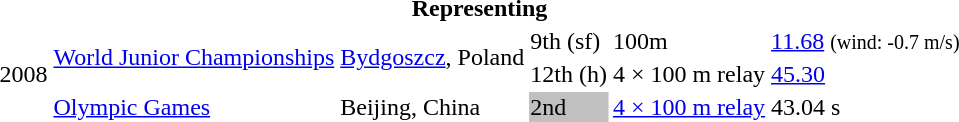<table>
<tr>
<th colspan="6">Representing </th>
</tr>
<tr>
<td rowspan=3>2008</td>
<td rowspan=2><a href='#'>World Junior Championships</a></td>
<td rowspan=2><a href='#'>Bydgoszcz</a>, Poland</td>
<td>9th (sf)</td>
<td>100m</td>
<td><a href='#'>11.68</a> <small>(wind: -0.7 m/s)</small></td>
</tr>
<tr>
<td>12th (h)</td>
<td>4 × 100 m relay</td>
<td><a href='#'>45.30</a></td>
</tr>
<tr>
<td><a href='#'>Olympic Games</a></td>
<td>Beijing, China</td>
<td bgcolor="Silver">2nd</td>
<td><a href='#'>4 × 100 m relay</a></td>
<td>43.04 s</td>
</tr>
</table>
